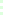<table style="font-size: 85%">
<tr>
<td style="background:#dfd;"></td>
</tr>
<tr>
<td style="background:#dfd;"></td>
</tr>
<tr>
<td style="background:#dfd;"></td>
</tr>
</table>
